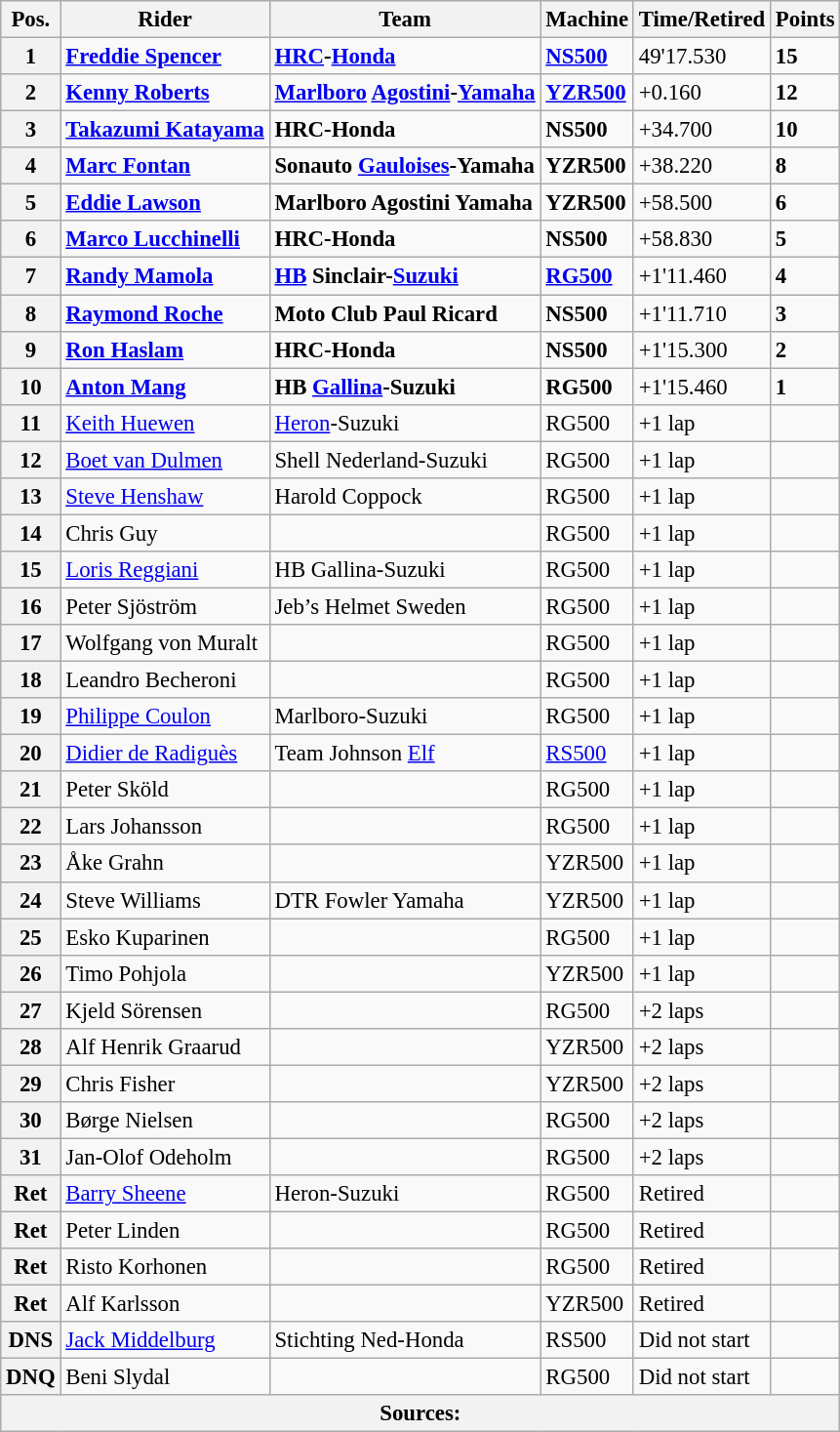<table class="wikitable" style="font-size: 95%;">
<tr>
<th>Pos.</th>
<th>Rider</th>
<th>Team</th>
<th>Machine</th>
<th>Time/Retired</th>
<th>Points</th>
</tr>
<tr>
<th>1</th>
<td> <strong><a href='#'>Freddie Spencer</a></strong></td>
<td><strong><a href='#'>HRC</a>-<a href='#'>Honda</a></strong></td>
<td><strong><a href='#'>NS500</a></strong></td>
<td>49'17.530</td>
<td><strong>15</strong></td>
</tr>
<tr>
<th>2</th>
<td> <strong><a href='#'>Kenny Roberts</a></strong></td>
<td><strong><a href='#'>Marlboro</a> <a href='#'>Agostini</a>-<a href='#'>Yamaha</a></strong></td>
<td><strong><a href='#'>YZR500</a></strong></td>
<td>+0.160</td>
<td><strong>12</strong></td>
</tr>
<tr>
<th>3</th>
<td> <strong><a href='#'>Takazumi Katayama</a></strong></td>
<td><strong>HRC-Honda</strong></td>
<td><strong>NS500</strong></td>
<td>+34.700</td>
<td><strong>10</strong></td>
</tr>
<tr>
<th>4</th>
<td> <strong><a href='#'>Marc Fontan</a></strong></td>
<td><strong>Sonauto <a href='#'>Gauloises</a>-Yamaha</strong></td>
<td><strong>YZR500</strong></td>
<td>+38.220</td>
<td><strong>8</strong></td>
</tr>
<tr>
<th>5</th>
<td> <strong><a href='#'>Eddie Lawson</a></strong></td>
<td><strong>Marlboro Agostini Yamaha</strong></td>
<td><strong>YZR500</strong></td>
<td>+58.500</td>
<td><strong>6</strong></td>
</tr>
<tr>
<th>6</th>
<td> <strong><a href='#'>Marco Lucchinelli</a></strong></td>
<td><strong>HRC-Honda</strong></td>
<td><strong>NS500</strong></td>
<td>+58.830</td>
<td><strong>5</strong></td>
</tr>
<tr>
<th>7</th>
<td> <strong><a href='#'>Randy Mamola</a></strong></td>
<td><strong><a href='#'>HB</a> Sinclair-<a href='#'>Suzuki</a></strong></td>
<td><strong><a href='#'>RG500</a></strong></td>
<td>+1'11.460</td>
<td><strong>4</strong></td>
</tr>
<tr>
<th>8</th>
<td> <strong><a href='#'>Raymond Roche</a></strong></td>
<td><strong>Moto Club Paul Ricard</strong></td>
<td><strong>NS500</strong></td>
<td>+1'11.710</td>
<td><strong>3</strong></td>
</tr>
<tr>
<th>9</th>
<td> <strong><a href='#'>Ron Haslam</a></strong></td>
<td><strong>HRC-Honda</strong></td>
<td><strong>NS500</strong></td>
<td>+1'15.300</td>
<td><strong>2</strong></td>
</tr>
<tr>
<th>10</th>
<td> <strong><a href='#'>Anton Mang</a></strong></td>
<td><strong>HB <a href='#'>Gallina</a>-Suzuki</strong></td>
<td><strong>RG500</strong></td>
<td>+1'15.460</td>
<td><strong>1</strong></td>
</tr>
<tr>
<th>11</th>
<td> <a href='#'>Keith Huewen</a></td>
<td><a href='#'>Heron</a>-Suzuki</td>
<td>RG500</td>
<td>+1 lap</td>
<td></td>
</tr>
<tr>
<th>12</th>
<td> <a href='#'>Boet van Dulmen</a></td>
<td>Shell Nederland-Suzuki</td>
<td>RG500</td>
<td>+1 lap</td>
<td></td>
</tr>
<tr>
<th>13</th>
<td> <a href='#'>Steve Henshaw</a></td>
<td>Harold Coppock</td>
<td>RG500</td>
<td>+1 lap</td>
<td></td>
</tr>
<tr>
<th>14</th>
<td> Chris Guy</td>
<td></td>
<td>RG500</td>
<td>+1 lap</td>
<td></td>
</tr>
<tr>
<th>15</th>
<td> <a href='#'>Loris Reggiani</a></td>
<td>HB Gallina-Suzuki</td>
<td>RG500</td>
<td>+1 lap</td>
<td></td>
</tr>
<tr>
<th>16</th>
<td> Peter Sjöström</td>
<td>Jeb’s Helmet Sweden</td>
<td>RG500</td>
<td>+1 lap</td>
<td></td>
</tr>
<tr>
<th>17</th>
<td> Wolfgang von Muralt</td>
<td></td>
<td>RG500</td>
<td>+1 lap</td>
<td></td>
</tr>
<tr>
<th>18</th>
<td> Leandro Becheroni</td>
<td></td>
<td>RG500</td>
<td>+1 lap</td>
<td></td>
</tr>
<tr>
<th>19</th>
<td> <a href='#'>Philippe Coulon</a></td>
<td>Marlboro-Suzuki</td>
<td>RG500</td>
<td>+1 lap</td>
<td></td>
</tr>
<tr>
<th>20</th>
<td> <a href='#'>Didier de Radiguès</a></td>
<td>Team Johnson <a href='#'>Elf</a></td>
<td><a href='#'>RS500</a></td>
<td>+1 lap</td>
<td></td>
</tr>
<tr>
<th>21</th>
<td> Peter Sköld</td>
<td></td>
<td>RG500</td>
<td>+1 lap</td>
<td></td>
</tr>
<tr>
<th>22</th>
<td> Lars Johansson</td>
<td></td>
<td>RG500</td>
<td>+1 lap</td>
<td></td>
</tr>
<tr>
<th>23</th>
<td> Åke Grahn</td>
<td></td>
<td>YZR500</td>
<td>+1 lap</td>
<td></td>
</tr>
<tr>
<th>24</th>
<td> Steve Williams</td>
<td>DTR Fowler Yamaha</td>
<td>YZR500</td>
<td>+1 lap</td>
<td></td>
</tr>
<tr>
<th>25</th>
<td> Esko Kuparinen</td>
<td></td>
<td>RG500</td>
<td>+1 lap</td>
<td></td>
</tr>
<tr>
<th>26</th>
<td> Timo Pohjola</td>
<td></td>
<td>YZR500</td>
<td>+1 lap</td>
<td></td>
</tr>
<tr>
<th>27</th>
<td> Kjeld Sörensen</td>
<td></td>
<td>RG500</td>
<td>+2 laps</td>
<td></td>
</tr>
<tr>
<th>28</th>
<td> Alf Henrik Graarud</td>
<td></td>
<td>YZR500</td>
<td>+2 laps</td>
<td></td>
</tr>
<tr>
<th>29</th>
<td> Chris Fisher</td>
<td></td>
<td>YZR500</td>
<td>+2 laps</td>
<td></td>
</tr>
<tr>
<th>30</th>
<td> Børge Nielsen</td>
<td></td>
<td>RG500</td>
<td>+2 laps</td>
<td></td>
</tr>
<tr>
<th>31</th>
<td> Jan-Olof Odeholm</td>
<td></td>
<td>RG500</td>
<td>+2 laps</td>
<td></td>
</tr>
<tr>
<th>Ret</th>
<td> <a href='#'>Barry Sheene</a></td>
<td>Heron-Suzuki</td>
<td>RG500</td>
<td>Retired</td>
<td></td>
</tr>
<tr>
<th>Ret</th>
<td> Peter Linden</td>
<td></td>
<td>RG500</td>
<td>Retired</td>
<td></td>
</tr>
<tr>
<th>Ret</th>
<td> Risto Korhonen</td>
<td></td>
<td>RG500</td>
<td>Retired</td>
<td></td>
</tr>
<tr>
<th>Ret</th>
<td> Alf Karlsson</td>
<td></td>
<td>YZR500</td>
<td>Retired</td>
<td></td>
</tr>
<tr>
<th>DNS</th>
<td> <a href='#'>Jack Middelburg</a></td>
<td>Stichting Ned-Honda</td>
<td>RS500</td>
<td>Did not start</td>
<td></td>
</tr>
<tr>
<th>DNQ</th>
<td> Beni Slydal</td>
<td></td>
<td>RG500</td>
<td>Did not start</td>
<td></td>
</tr>
<tr>
<th colspan=8>Sources:</th>
</tr>
</table>
